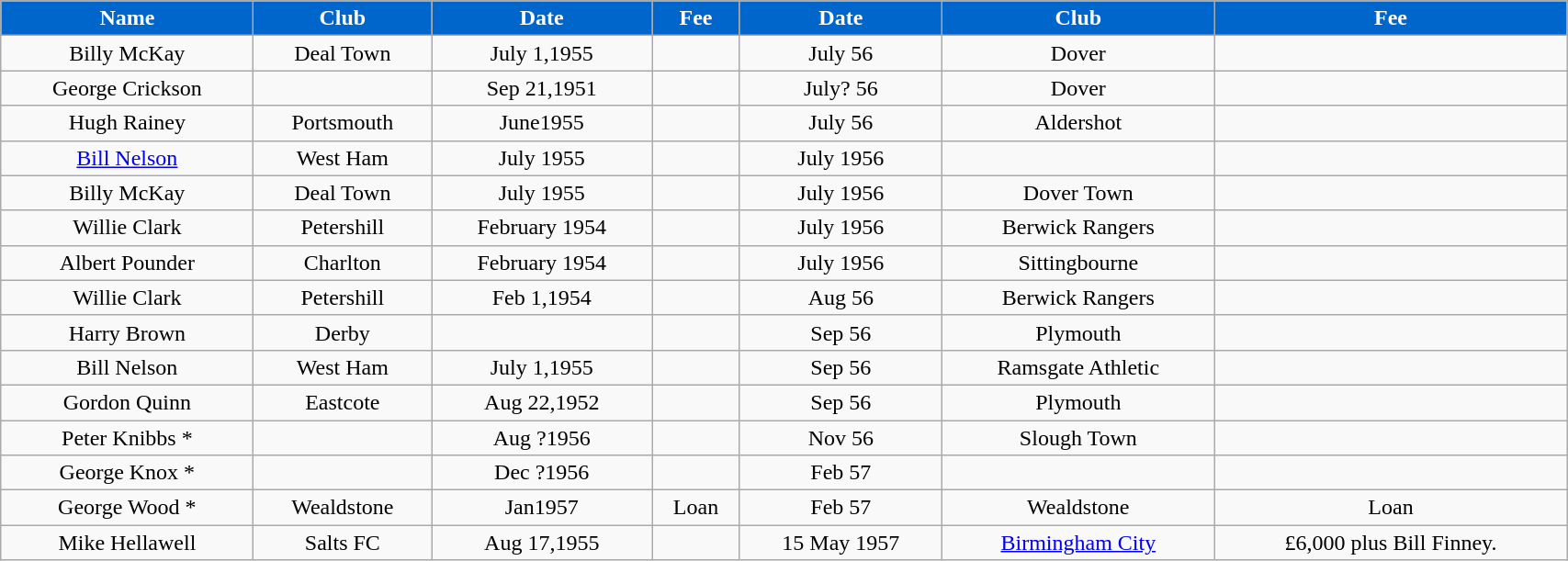<table class="wikitable" style="text-align:center;width:90%">
<tr>
<th style="background:#0066CC;color:#FFFFFF">Name</th>
<th style="background:#0066CC;color:#FFFFFF">Club</th>
<th style="background:#0066CC;color:#FFFFFF">Date</th>
<th style="background:#0066CC;color:#FFFFFF">Fee</th>
<th style="background:#0066CC;color:#FFFFFF">Date</th>
<th style="background:#0066CC;color:#FFFFFF">Club</th>
<th style="background:#0066CC;color:#FFFFFF">Fee</th>
</tr>
<tr>
<td>Billy McKay</td>
<td>Deal Town</td>
<td>July 1,1955</td>
<td></td>
<td>July 56</td>
<td>Dover</td>
<td></td>
</tr>
<tr>
<td>George Crickson</td>
<td></td>
<td>Sep 21,1951</td>
<td></td>
<td>July? 56</td>
<td>Dover</td>
<td></td>
</tr>
<tr>
<td>Hugh Rainey</td>
<td>Portsmouth</td>
<td>June1955</td>
<td></td>
<td>July 56</td>
<td>Aldershot</td>
<td></td>
</tr>
<tr>
<td><a href='#'>Bill Nelson</a></td>
<td>West Ham</td>
<td>July 1955</td>
<td></td>
<td>July 1956</td>
<td></td>
<td></td>
</tr>
<tr>
<td>Billy McKay</td>
<td>Deal Town</td>
<td>July 1955</td>
<td></td>
<td>July 1956</td>
<td>Dover Town</td>
<td></td>
</tr>
<tr>
<td>Willie Clark</td>
<td>Petershill</td>
<td>February 1954</td>
<td></td>
<td>July 1956</td>
<td>Berwick Rangers</td>
<td></td>
</tr>
<tr>
<td>Albert Pounder</td>
<td>Charlton</td>
<td>February 1954</td>
<td></td>
<td>July 1956</td>
<td>Sittingbourne</td>
<td></td>
</tr>
<tr>
<td>Willie Clark</td>
<td>Petershill</td>
<td>Feb 1,1954</td>
<td></td>
<td>Aug 56</td>
<td>Berwick Rangers</td>
<td></td>
</tr>
<tr>
<td>Harry Brown</td>
<td>Derby</td>
<td></td>
<td></td>
<td>Sep 56</td>
<td>Plymouth</td>
<td></td>
</tr>
<tr>
<td>Bill Nelson</td>
<td>West Ham</td>
<td>July 1,1955</td>
<td></td>
<td>Sep 56</td>
<td>Ramsgate Athletic</td>
<td></td>
</tr>
<tr>
<td>Gordon Quinn</td>
<td>Eastcote</td>
<td>Aug 22,1952</td>
<td></td>
<td>Sep 56</td>
<td>Plymouth</td>
<td></td>
</tr>
<tr>
<td>Peter Knibbs *</td>
<td></td>
<td>Aug ?1956</td>
<td></td>
<td>Nov 56</td>
<td>Slough Town</td>
<td></td>
</tr>
<tr>
<td>George Knox *</td>
<td></td>
<td>Dec ?1956</td>
<td></td>
<td>Feb 57</td>
<td></td>
<td></td>
</tr>
<tr>
<td>George Wood *</td>
<td>Wealdstone</td>
<td>Jan1957</td>
<td>Loan</td>
<td>Feb 57</td>
<td>Wealdstone</td>
<td>Loan</td>
</tr>
<tr>
<td>Mike Hellawell</td>
<td>Salts FC</td>
<td>Aug 17,1955</td>
<td></td>
<td>15 May 1957</td>
<td><a href='#'>Birmingham City</a></td>
<td>£6,000 plus Bill Finney.</td>
</tr>
</table>
